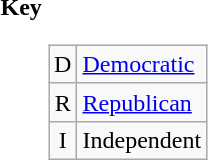<table>
<tr valign=top>
<th>Key</th>
<td><br><table class=wikitable>
<tr>
<td align=center >D</td>
<td><a href='#'>Democratic</a></td>
</tr>
<tr>
<td align=center >R</td>
<td><a href='#'>Republican</a></td>
</tr>
<tr>
<td align=center >I</td>
<td>Independent</td>
</tr>
</table>
</td>
</tr>
</table>
